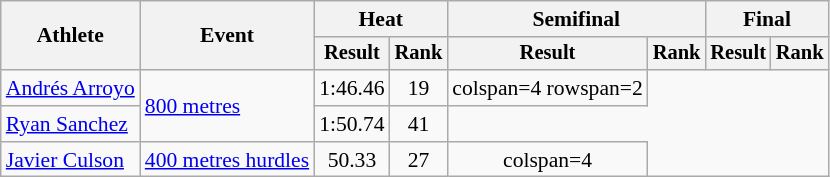<table class=wikitable style=font-size:90%>
<tr>
<th rowspan=2>Athlete</th>
<th rowspan=2>Event</th>
<th colspan=2>Heat</th>
<th colspan=2>Semifinal</th>
<th colspan=2>Final</th>
</tr>
<tr style=font-size:95%>
<th>Result</th>
<th>Rank</th>
<th>Result</th>
<th>Rank</th>
<th>Result</th>
<th>Rank</th>
</tr>
<tr align=center>
<td align=left><a href='#'>Andrés Arroyo</a></td>
<td align=left rowspan=2><a href='#'>800 metres</a></td>
<td>1:46.46</td>
<td>19</td>
<td>colspan=4 rowspan=2 </td>
</tr>
<tr align=center>
<td align=left><a href='#'>Ryan Sanchez</a></td>
<td>1:50.74</td>
<td>41</td>
</tr>
<tr align=center>
<td align=left><a href='#'>Javier Culson</a></td>
<td align=left><a href='#'>400 metres hurdles</a></td>
<td>50.33</td>
<td>27</td>
<td>colspan=4 </td>
</tr>
</table>
